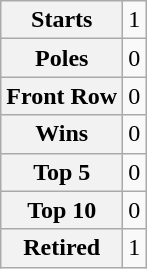<table class="wikitable" style="text-align:center">
<tr>
<th>Starts</th>
<td>1</td>
</tr>
<tr>
<th>Poles</th>
<td>0</td>
</tr>
<tr>
<th>Front Row</th>
<td>0</td>
</tr>
<tr>
<th>Wins</th>
<td>0</td>
</tr>
<tr>
<th>Top 5</th>
<td>0</td>
</tr>
<tr>
<th>Top 10</th>
<td>0</td>
</tr>
<tr>
<th>Retired</th>
<td>1</td>
</tr>
</table>
